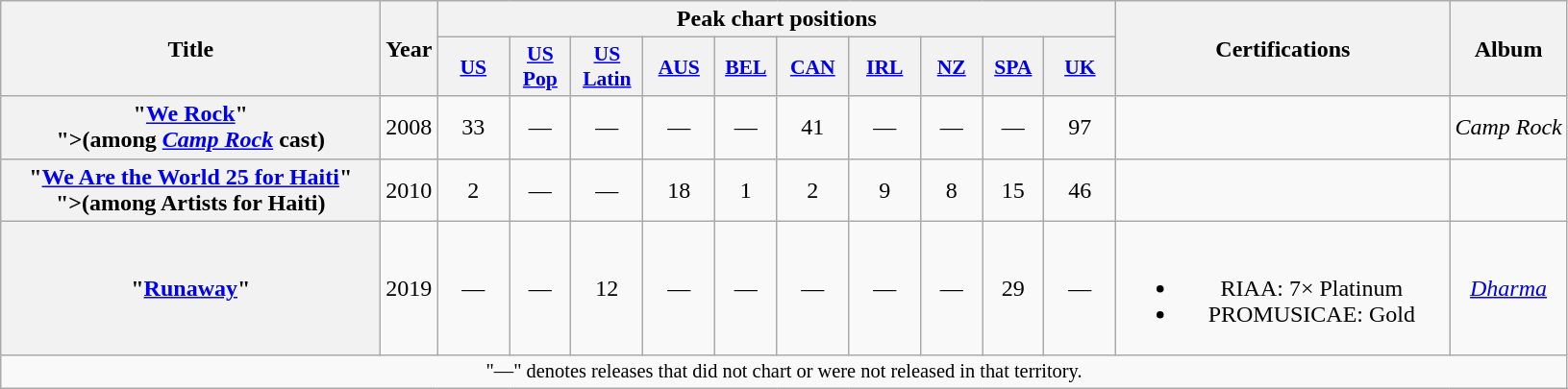<table class="wikitable plainrowheaders" style="text-align:center;">
<tr>
<th scope="col" rowspan="2" style="width:16em;">Title</th>
<th scope="col" rowspan="2">Year</th>
<th scope="col" colspan="10">Peak chart positions</th>
<th scope="col" rowspan="2" style="width:14em;">Certifications</th>
<th scope="col" rowspan="2">Album</th>
</tr>
<tr>
<th scope="col" style="width:3em;font-size:90%;"><a href='#'>US</a><br></th>
<th scope="col" style="width:2.5em;font-size:90%;"><a href='#'>US<br>Pop</a><br></th>
<th scope="col" style="width:3em;font-size:90%;"><a href='#'>US<br>Latin</a><br></th>
<th scope="col" style="width:3em;font-size:90%;"><a href='#'>AUS</a><br></th>
<th scope="col" style="width:2.5em;font-size:90%;"><a href='#'>BEL</a><br></th>
<th scope="col" style="width:3em;font-size:90%;"><a href='#'>CAN</a><br></th>
<th scope="col" style="width:3em;font-size:90%;"><a href='#'>IRL</a><br></th>
<th scope="col" style="width:2.5em;font-size:90%;"><a href='#'>NZ</a><br></th>
<th scope="col" style="width:2.5em;font-size:90%;"><a href='#'>SPA</a><br></th>
<th scope="col" style="width:3em;font-size:90%;"><a href='#'>UK</a><br></th>
</tr>
<tr>
<th scope="row">"<a href='#'>We Rock</a>"<br><span>">(among <em><a href='#'>Camp Rock</a></em> cast)</span></th>
<td>2008</td>
<td>33</td>
<td>—</td>
<td>—</td>
<td>—</td>
<td>—</td>
<td>41</td>
<td>—</td>
<td>—</td>
<td>—</td>
<td>97</td>
<td></td>
<td><em>Camp Rock</em></td>
</tr>
<tr>
<th scope="row">"<a href='#'>We Are the World 25 for Haiti</a>"<br><span>">(among Artists for Haiti)</span></th>
<td>2010</td>
<td>2</td>
<td>—</td>
<td>—</td>
<td>18</td>
<td>1</td>
<td>2</td>
<td>9</td>
<td>8</td>
<td>15</td>
<td>46</td>
<td></td>
<td></td>
</tr>
<tr>
<th scope="row">"<a href='#'>Runaway</a>"<br></th>
<td>2019</td>
<td>—</td>
<td>—</td>
<td>12</td>
<td>—</td>
<td>—</td>
<td>—</td>
<td>—</td>
<td>—</td>
<td>29</td>
<td>—</td>
<td><br><ul><li>RIAA: 7× Platinum </li><li>PROMUSICAE: Gold</li></ul></td>
<td><em><a href='#'>Dharma</a></em></td>
</tr>
<tr>
<td colspan="15" style="font-size:85%">"—" denotes releases that did not chart or were not released in that territory.</td>
</tr>
</table>
